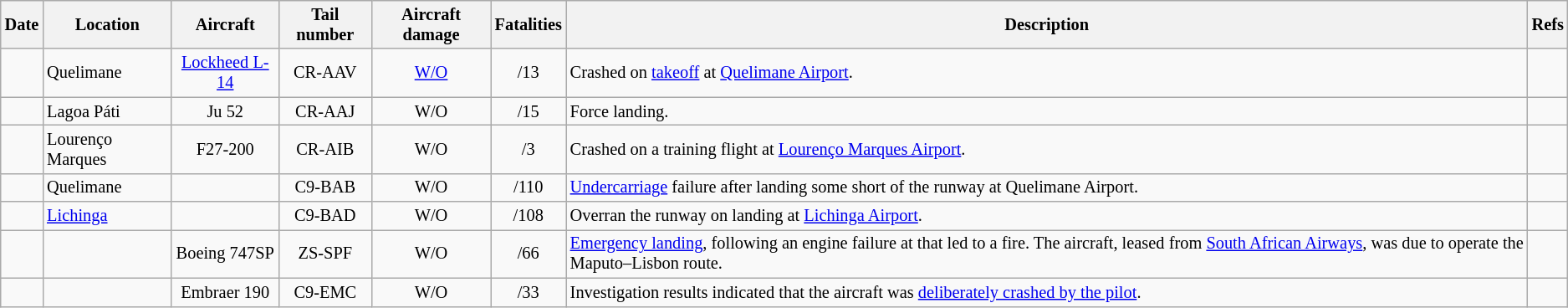<table class="wikitable sortable toccolours" style="font-size:85%;">
<tr>
<th>Date</th>
<th>Location</th>
<th>Aircraft</th>
<th>Tail number</th>
<th class="unsortable">Aircraft damage</th>
<th>Fatalities</th>
<th class="unsortable">Description</th>
<th class="unsortable">Refs</th>
</tr>
<tr>
<td align=center></td>
<td>Quelimane</td>
<td align=center><a href='#'>Lockheed L-14</a></td>
<td align=center>CR-AAV</td>
<td align=center><a href='#'>W/O</a></td>
<td align=center>/13</td>
<td>Crashed on <a href='#'>takeoff</a> at <a href='#'>Quelimane Airport</a>.</td>
<td align=center></td>
</tr>
<tr>
<td align=center></td>
<td>Lagoa Páti</td>
<td align=center>Ju 52</td>
<td align=center>CR-AAJ</td>
<td align=center>W/O</td>
<td align=center>/15</td>
<td>Force landing.</td>
<td align=center></td>
</tr>
<tr>
<td align=center></td>
<td>Lourenço Marques</td>
<td align=center>F27-200</td>
<td align=center>CR-AIB</td>
<td align=center>W/O</td>
<td align=center>/3</td>
<td>Crashed on a training flight at <a href='#'>Lourenço Marques Airport</a>.</td>
<td align=center></td>
</tr>
<tr>
<td align=center></td>
<td>Quelimane</td>
<td align=center></td>
<td align=center>C9-BAB</td>
<td align=center>W/O</td>
<td align=center>/110</td>
<td><a href='#'>Undercarriage</a> failure after landing some  short of the runway at Quelimane Airport.</td>
<td align=center></td>
</tr>
<tr>
<td align=center></td>
<td><a href='#'>Lichinga</a></td>
<td align=center></td>
<td align=center>C9-BAD</td>
<td align=center>W/O</td>
<td align=center>/108</td>
<td>Overran the runway on landing at <a href='#'>Lichinga Airport</a>.</td>
<td align=center></td>
</tr>
<tr>
<td align=center></td>
<td></td>
<td align=center>Boeing 747SP</td>
<td align=center>ZS-SPF</td>
<td align=center>W/O</td>
<td align=center>/66</td>
<td><a href='#'>Emergency landing</a>, following an engine failure at  that led to a fire. The aircraft, leased from <a href='#'>South African Airways</a>, was due to operate the Maputo–Lisbon route.</td>
<td align=center></td>
</tr>
<tr>
<td align=center></td>
<td></td>
<td align=center>Embraer 190</td>
<td align=center>C9-EMC</td>
<td align=center>W/O</td>
<td align=center>/33</td>
<td>Investigation results indicated that the aircraft was <a href='#'>deliberately crashed by the pilot</a>.</td>
<td align=center></td>
</tr>
</table>
